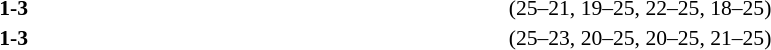<table width=100% cellspacing=1>
<tr>
<th width=20%></th>
<th width=12%></th>
<th width=20%></th>
<th width=33%></th>
<td></td>
</tr>
<tr style=font-size:90%>
<td align=right></td>
<td align=center><strong>1-3</strong></td>
<td></td>
<td>(25–21, 19–25, 22–25, 18–25)</td>
<td></td>
</tr>
<tr style=font-size:90%>
<td align=right></td>
<td align=center><strong>1-3</strong></td>
<td></td>
<td>(25–23, 20–25, 20–25, 21–25)</td>
</tr>
</table>
